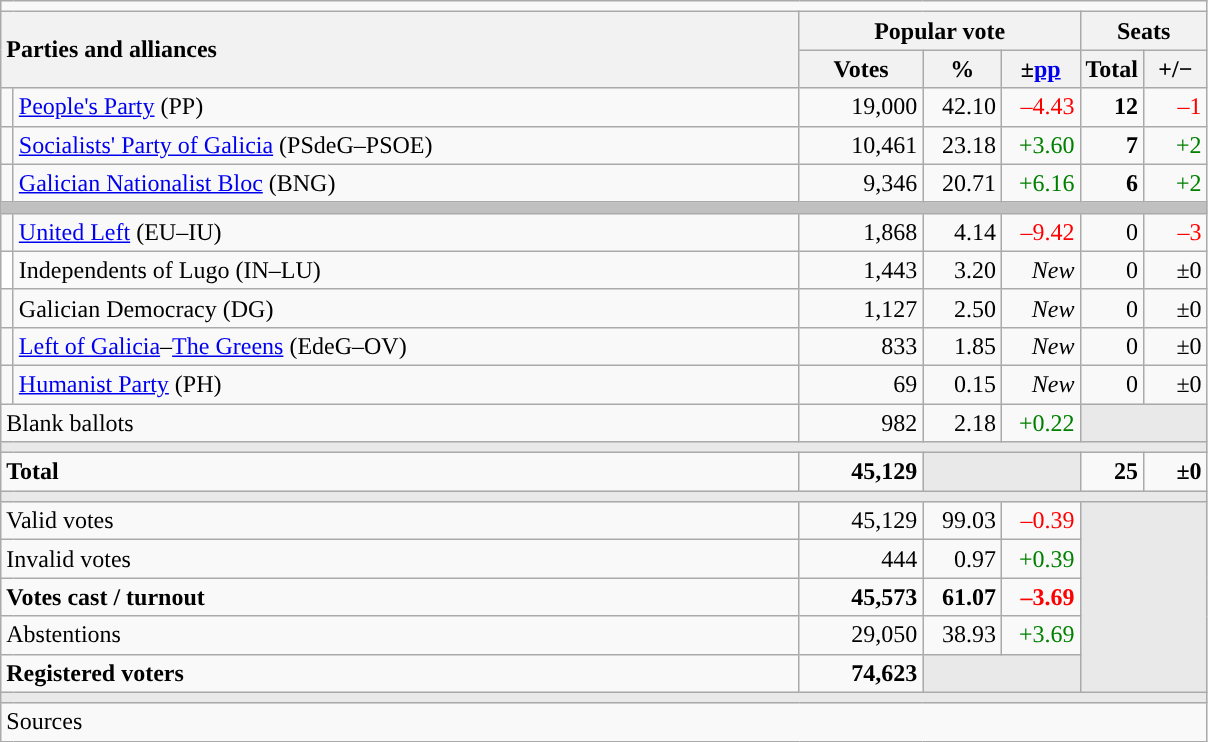<table class="wikitable" style="text-align:right;">
<tr>
<td colspan="7"></td>
</tr>
<tr>
<th style="text-align:left;" rowspan="2" colspan="2" width="525">Parties and alliances</th>
<th colspan="3">Popular vote</th>
<th colspan="2">Seats</th>
</tr>
<tr>
<th width="75">Votes</th>
<th width="45">%</th>
<th width="45">±<a href='#'>pp</a></th>
<th width="35">Total</th>
<th width="35">+/−</th>
</tr>
<tr>
<td width="1" style="color:inherit;background:"></td>
<td align="left"><a href='#'>People's Party</a> (PP)</td>
<td>19,000</td>
<td>42.10</td>
<td style="color:red;">–4.43</td>
<td><strong>12</strong></td>
<td style="color:red;">–1</td>
</tr>
<tr>
<td style="color:inherit;background:"></td>
<td align="left"><a href='#'>Socialists' Party of Galicia</a> (PSdeG–PSOE)</td>
<td>10,461</td>
<td>23.18</td>
<td style="color:green;">+3.60</td>
<td><strong>7</strong></td>
<td style="color:green;">+2</td>
</tr>
<tr>
<td style="color:inherit;background:"></td>
<td align="left"><a href='#'>Galician Nationalist Bloc</a> (BNG)</td>
<td>9,346</td>
<td>20.71</td>
<td style="color:green;">+6.16</td>
<td><strong>6</strong></td>
<td style="color:green;">+2</td>
</tr>
<tr>
<td colspan="7" bgcolor="#C0C0C0"></td>
</tr>
<tr>
<td style="color:inherit;background:"></td>
<td align="left"><a href='#'>United Left</a> (EU–IU)</td>
<td>1,868</td>
<td>4.14</td>
<td style="color:red;">–9.42</td>
<td>0</td>
<td style="color:red;">–3</td>
</tr>
<tr>
<td bgcolor="white"></td>
<td align="left">Independents of Lugo (IN–LU)</td>
<td>1,443</td>
<td>3.20</td>
<td><em>New</em></td>
<td>0</td>
<td>±0</td>
</tr>
<tr>
<td style="color:inherit;background:"></td>
<td align="left">Galician Democracy (DG)</td>
<td>1,127</td>
<td>2.50</td>
<td><em>New</em></td>
<td>0</td>
<td>±0</td>
</tr>
<tr>
<td style="color:inherit;background:"></td>
<td align="left"><a href='#'>Left of Galicia</a>–<a href='#'>The Greens</a> (EdeG–OV)</td>
<td>833</td>
<td>1.85</td>
<td><em>New</em></td>
<td>0</td>
<td>±0</td>
</tr>
<tr>
<td style="color:inherit;background:"></td>
<td align="left"><a href='#'>Humanist Party</a> (PH)</td>
<td>69</td>
<td>0.15</td>
<td><em>New</em></td>
<td>0</td>
<td>±0</td>
</tr>
<tr>
<td align="left" colspan="2">Blank ballots</td>
<td>982</td>
<td>2.18</td>
<td style="color:green;">+0.22</td>
<td bgcolor="#E9E9E9" colspan="2"></td>
</tr>
<tr>
<td colspan="7" bgcolor="#E9E9E9"></td>
</tr>
<tr style="font-weight:bold;">
<td align="left" colspan="2">Total</td>
<td>45,129</td>
<td bgcolor="#E9E9E9" colspan="2"></td>
<td>25</td>
<td>±0</td>
</tr>
<tr>
<td colspan="7" bgcolor="#E9E9E9"></td>
</tr>
<tr>
<td align="left" colspan="2">Valid votes</td>
<td>45,129</td>
<td>99.03</td>
<td style="color:red;">–0.39</td>
<td bgcolor="#E9E9E9" colspan="2" rowspan="5"></td>
</tr>
<tr>
<td align="left" colspan="2">Invalid votes</td>
<td>444</td>
<td>0.97</td>
<td style="color:green;">+0.39</td>
</tr>
<tr style="font-weight:bold;">
<td align="left" colspan="2">Votes cast / turnout</td>
<td>45,573</td>
<td>61.07</td>
<td style="color:red;">–3.69</td>
</tr>
<tr>
<td align="left" colspan="2">Abstentions</td>
<td>29,050</td>
<td>38.93</td>
<td style="color:green;">+3.69</td>
</tr>
<tr style="font-weight:bold;">
<td align="left" colspan="2">Registered voters</td>
<td>74,623</td>
<td bgcolor="#E9E9E9" colspan="2"></td>
</tr>
<tr>
<td colspan="7" bgcolor="#E9E9E9"></td>
</tr>
<tr>
<td align="left" colspan="7">Sources</td>
</tr>
</table>
